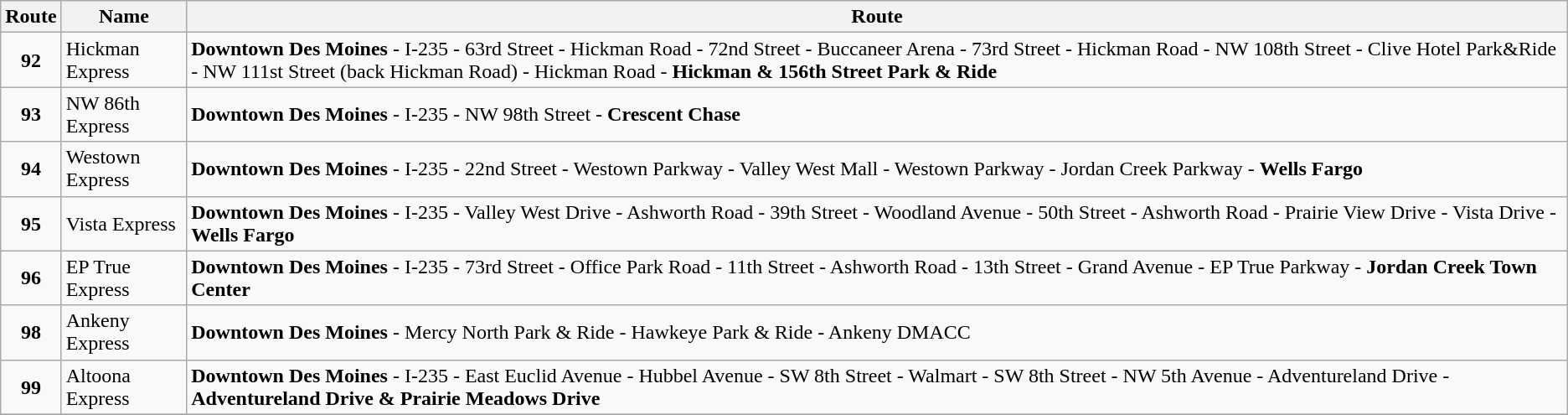<table class="wikitable">
<tr>
<th>Route</th>
<th>Name</th>
<th>Route</th>
</tr>
<tr>
<td style="font-weight:bold;text-align:center">92</td>
<td>Hickman Express</td>
<td><strong>Downtown Des Moines</strong> - I-235 - 63rd Street - Hickman Road - 72nd Street - Buccaneer Arena - 73rd Street - Hickman Road - NW 108th Street - Clive Hotel Park&Ride - NW 111st Street (back Hickman Road) - Hickman Road - <strong>Hickman & 156th Street Park & Ride</strong></td>
</tr>
<tr>
<td style="font-weight:bold;text-align:center">93</td>
<td>NW 86th Express</td>
<td><strong>Downtown Des Moines</strong> - I-235 - NW 98th Street - <strong>Crescent Chase</strong></td>
</tr>
<tr>
<td style="font-weight:bold;text-align:center">94</td>
<td>Westown Express</td>
<td><strong>Downtown Des Moines</strong> - I-235 - 22nd Street - Westown Parkway - Valley West Mall - Westown Parkway - Jordan Creek Parkway - <strong>Wells Fargo</strong></td>
</tr>
<tr>
<td style="font-weight:bold;text-align:center">95</td>
<td>Vista Express</td>
<td><strong>Downtown Des Moines</strong> - I-235 - Valley West Drive - Ashworth Road - 39th Street - Woodland Avenue - 50th Street - Ashworth Road - Prairie View Drive - Vista Drive - <strong>Wells Fargo</strong></td>
</tr>
<tr>
<td style="font-weight:bold;text-align:center">96</td>
<td>EP True Express</td>
<td><strong>Downtown Des Moines</strong> - I-235 - 73rd Street - Office Park Road - 11th Street - Ashworth Road - 13th Street - Grand Avenue - EP True Parkway - <strong>Jordan Creek Town Center</strong></td>
</tr>
<tr>
<td style="font-weight:bold;text-align:center">98</td>
<td>Ankeny Express</td>
<td><strong>Downtown Des Moines</strong> - Mercy North Park & Ride - Hawkeye Park & Ride - Ankeny DMACC</td>
</tr>
<tr>
<td style="font-weight:bold;text-align:center">99</td>
<td>Altoona Express</td>
<td><strong>Downtown Des Moines</strong> - I-235 - East Euclid Avenue - Hubbel Avenue - SW 8th Street - Walmart - SW 8th Street - NW 5th Avenue - Adventureland Drive - <strong>Adventureland Drive & Prairie Meadows Drive</strong></td>
</tr>
<tr>
</tr>
</table>
